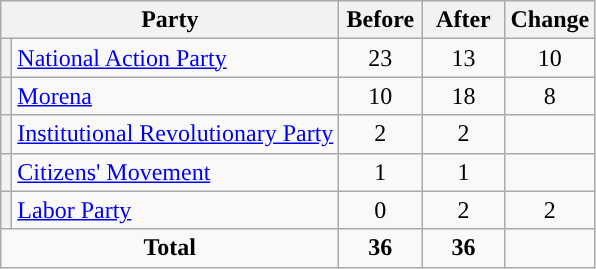<table class="wikitable" style="text-align:center;">
<tr>
<th colspan="2">Party</th>
<th style="width:3em">Before</th>
<th style="width:3em">After</th>
<th style="width:3em">Change</th>
</tr>
<tr>
<th style="background-color:"></th>
<td style="text-align:left;"><a href='#'>National Action Party</a></td>
<td>23</td>
<td>13</td>
<td>10</td>
</tr>
<tr>
<th style="background-color:"></th>
<td style="text-align:left;"><a href='#'>Morena</a></td>
<td>10</td>
<td>18</td>
<td>8</td>
</tr>
<tr>
<th style="background-color:"></th>
<td style="text-align:left;"><a href='#'>Institutional Revolutionary Party</a></td>
<td>2</td>
<td>2</td>
<td></td>
</tr>
<tr>
<th style="background-color:"></th>
<td style="text-align:left;"><a href='#'>Citizens' Movement</a></td>
<td>1</td>
<td>1</td>
<td></td>
</tr>
<tr>
<th style="background-color:"></th>
<td style="text-align:left;"><a href='#'>Labor Party</a></td>
<td>0</td>
<td>2</td>
<td>2</td>
</tr>
<tr>
<td colspan="2"><strong>Total</strong></td>
<td><strong>36</strong></td>
<td><strong>36</strong></td>
<td></td>
</tr>
</table>
